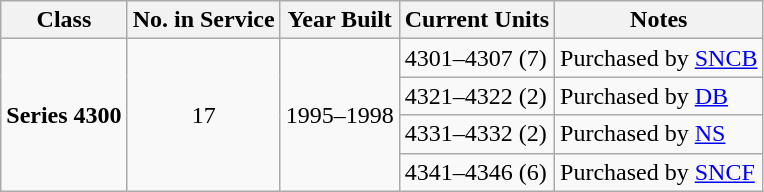<table class="wikitable">
<tr>
<th>Class</th>
<th>No. in Service</th>
<th>Year Built</th>
<th>Current Units</th>
<th>Notes</th>
</tr>
<tr>
<td rowspan="4"><strong>Series 4300</strong></td>
<td rowspan="4" style="text-align:center">17</td>
<td rowspan="4" style="text-align:center">1995–1998</td>
<td>4301–4307 (7)</td>
<td>Purchased by <a href='#'>SNCB</a></td>
</tr>
<tr>
<td>4321–4322 (2)</td>
<td>Purchased by <a href='#'>DB</a></td>
</tr>
<tr>
<td>4331–4332 (2)</td>
<td>Purchased by <a href='#'>NS</a></td>
</tr>
<tr>
<td>4341–4346 (6)</td>
<td>Purchased by <a href='#'>SNCF</a></td>
</tr>
</table>
